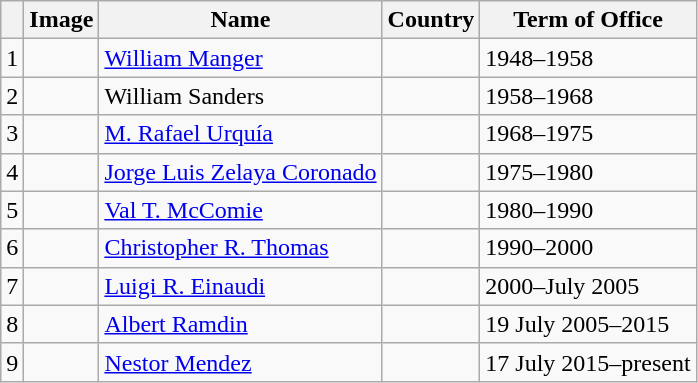<table class="wikitable">
<tr>
<th></th>
<th>Image</th>
<th>Name</th>
<th>Country</th>
<th>Term of Office</th>
</tr>
<tr>
<td>1</td>
<td></td>
<td><a href='#'>William Manger</a></td>
<td></td>
<td>1948–1958</td>
</tr>
<tr>
<td>2</td>
<td></td>
<td>William Sanders</td>
<td></td>
<td>1958–1968</td>
</tr>
<tr>
<td>3</td>
<td></td>
<td><a href='#'>M. Rafael Urquía</a></td>
<td></td>
<td>1968–1975</td>
</tr>
<tr>
<td>4</td>
<td></td>
<td><a href='#'>Jorge Luis Zelaya Coronado</a></td>
<td></td>
<td>1975–1980</td>
</tr>
<tr>
<td>5</td>
<td></td>
<td><a href='#'>Val T. McComie</a></td>
<td></td>
<td>1980–1990</td>
</tr>
<tr>
<td>6</td>
<td></td>
<td><a href='#'>Christopher R. Thomas</a></td>
<td></td>
<td>1990–2000</td>
</tr>
<tr>
<td>7</td>
<td></td>
<td><a href='#'>Luigi R. Einaudi</a></td>
<td></td>
<td>2000–July 2005</td>
</tr>
<tr>
<td>8</td>
<td></td>
<td><a href='#'>Albert Ramdin</a></td>
<td></td>
<td>19 July 2005–2015</td>
</tr>
<tr>
<td>9</td>
<td></td>
<td><a href='#'>Nestor Mendez</a></td>
<td></td>
<td>17 July 2015–present</td>
</tr>
</table>
